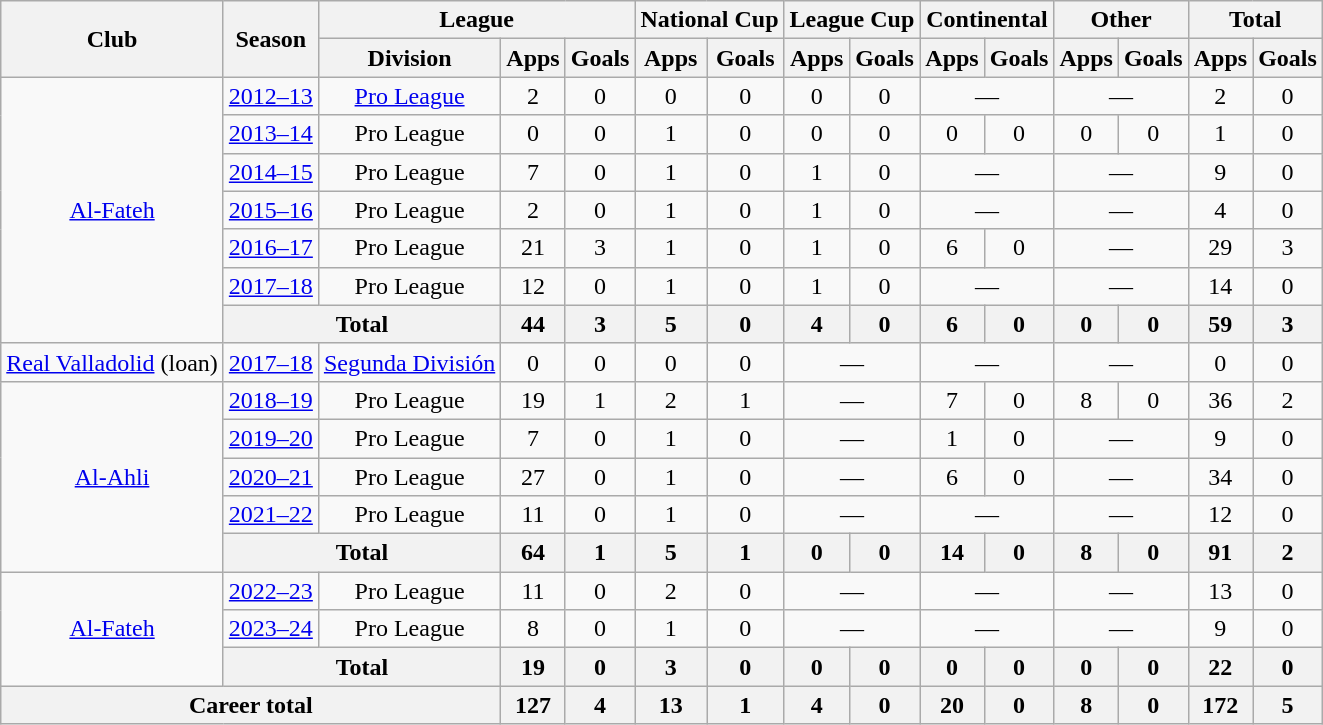<table class=wikitable style=text-align:center>
<tr>
<th rowspan="2">Club</th>
<th rowspan="2">Season</th>
<th colspan="3">League</th>
<th colspan="2">National Cup</th>
<th colspan="2">League Cup</th>
<th colspan="2">Continental</th>
<th colspan="2">Other</th>
<th colspan="2">Total</th>
</tr>
<tr>
<th>Division</th>
<th>Apps</th>
<th>Goals</th>
<th>Apps</th>
<th>Goals</th>
<th>Apps</th>
<th>Goals</th>
<th>Apps</th>
<th>Goals</th>
<th>Apps</th>
<th>Goals</th>
<th>Apps</th>
<th>Goals</th>
</tr>
<tr>
<td rowspan="7"><a href='#'>Al-Fateh</a></td>
<td><a href='#'>2012–13</a></td>
<td><a href='#'>Pro League</a></td>
<td>2</td>
<td>0</td>
<td>0</td>
<td>0</td>
<td>0</td>
<td>0</td>
<td colspan="2">—</td>
<td colspan="2">—</td>
<td>2</td>
<td>0</td>
</tr>
<tr>
<td><a href='#'>2013–14</a></td>
<td>Pro League</td>
<td>0</td>
<td>0</td>
<td>1</td>
<td>0</td>
<td>0</td>
<td>0</td>
<td>0</td>
<td>0</td>
<td>0</td>
<td>0</td>
<td>1</td>
<td>0</td>
</tr>
<tr>
<td><a href='#'>2014–15</a></td>
<td>Pro League</td>
<td>7</td>
<td>0</td>
<td>1</td>
<td>0</td>
<td>1</td>
<td>0</td>
<td colspan="2">—</td>
<td colspan="2">—</td>
<td>9</td>
<td>0</td>
</tr>
<tr>
<td><a href='#'>2015–16</a></td>
<td>Pro League</td>
<td>2</td>
<td>0</td>
<td>1</td>
<td>0</td>
<td>1</td>
<td>0</td>
<td colspan="2">—</td>
<td colspan="2">—</td>
<td>4</td>
<td>0</td>
</tr>
<tr>
<td><a href='#'>2016–17</a></td>
<td>Pro League</td>
<td>21</td>
<td>3</td>
<td>1</td>
<td>0</td>
<td>1</td>
<td>0</td>
<td>6</td>
<td>0</td>
<td colspan="2">—</td>
<td>29</td>
<td>3</td>
</tr>
<tr>
<td><a href='#'>2017–18</a></td>
<td>Pro League</td>
<td>12</td>
<td>0</td>
<td>1</td>
<td>0</td>
<td>1</td>
<td>0</td>
<td colspan="2">—</td>
<td colspan="2">—</td>
<td>14</td>
<td>0</td>
</tr>
<tr>
<th colspan="2">Total</th>
<th>44</th>
<th>3</th>
<th>5</th>
<th>0</th>
<th>4</th>
<th>0</th>
<th>6</th>
<th>0</th>
<th>0</th>
<th>0</th>
<th>59</th>
<th>3</th>
</tr>
<tr>
<td><a href='#'>Real Valladolid</a> (loan)</td>
<td><a href='#'>2017–18</a></td>
<td><a href='#'>Segunda División</a></td>
<td>0</td>
<td>0</td>
<td>0</td>
<td>0</td>
<td colspan="2">—</td>
<td colspan="2">—</td>
<td colspan="2">—</td>
<td>0</td>
<td>0</td>
</tr>
<tr>
<td rowspan="5"><a href='#'>Al-Ahli</a></td>
<td><a href='#'>2018–19</a></td>
<td>Pro League</td>
<td>19</td>
<td>1</td>
<td>2</td>
<td>1</td>
<td colspan="2">—</td>
<td>7</td>
<td>0</td>
<td>8</td>
<td>0</td>
<td>36</td>
<td>2</td>
</tr>
<tr>
<td><a href='#'>2019–20</a></td>
<td>Pro League</td>
<td>7</td>
<td>0</td>
<td>1</td>
<td>0</td>
<td colspan="2">—</td>
<td>1</td>
<td>0</td>
<td colspan="2">—</td>
<td>9</td>
<td>0</td>
</tr>
<tr>
<td><a href='#'>2020–21</a></td>
<td>Pro League</td>
<td>27</td>
<td>0</td>
<td>1</td>
<td>0</td>
<td colspan="2">—</td>
<td>6</td>
<td>0</td>
<td colspan="2">—</td>
<td>34</td>
<td>0</td>
</tr>
<tr>
<td><a href='#'>2021–22</a></td>
<td>Pro League</td>
<td>11</td>
<td>0</td>
<td>1</td>
<td>0</td>
<td colspan="2">—</td>
<td colspan="2">—</td>
<td colspan="2">—</td>
<td>12</td>
<td>0</td>
</tr>
<tr>
<th colspan="2">Total</th>
<th>64</th>
<th>1</th>
<th>5</th>
<th>1</th>
<th>0</th>
<th>0</th>
<th>14</th>
<th>0</th>
<th>8</th>
<th>0</th>
<th>91</th>
<th>2</th>
</tr>
<tr>
<td rowspan="3"><a href='#'>Al-Fateh</a></td>
<td><a href='#'>2022–23</a></td>
<td>Pro League</td>
<td>11</td>
<td>0</td>
<td>2</td>
<td>0</td>
<td colspan="2">—</td>
<td colspan="2">—</td>
<td colspan="2">—</td>
<td>13</td>
<td>0</td>
</tr>
<tr>
<td><a href='#'>2023–24</a></td>
<td>Pro League</td>
<td>8</td>
<td>0</td>
<td>1</td>
<td>0</td>
<td colspan="2">—</td>
<td colspan="2">—</td>
<td colspan="2">—</td>
<td>9</td>
<td>0</td>
</tr>
<tr>
<th colspan="2">Total</th>
<th>19</th>
<th>0</th>
<th>3</th>
<th>0</th>
<th>0</th>
<th>0</th>
<th>0</th>
<th>0</th>
<th>0</th>
<th>0</th>
<th>22</th>
<th>0</th>
</tr>
<tr>
<th colspan="3">Career total</th>
<th>127</th>
<th>4</th>
<th>13</th>
<th>1</th>
<th>4</th>
<th>0</th>
<th>20</th>
<th>0</th>
<th>8</th>
<th>0</th>
<th>172</th>
<th>5</th>
</tr>
</table>
